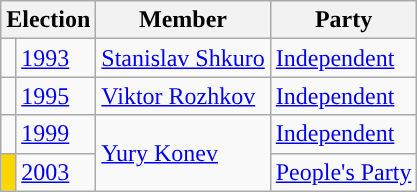<table class="wikitable">
<tr>
<th colspan="2">Election</th>
<th>Member</th>
<th>Party</th>
</tr>
<tr>
<td style="background-color:"></td>
<td><a href='#'>1993</a></td>
<td><a href='#'>Stanislav Shkuro</a></td>
<td><a href='#'>Independent</a></td>
</tr>
<tr>
<td style="background-color:"></td>
<td><a href='#'>1995</a></td>
<td><a href='#'>Viktor Rozhkov</a></td>
<td><a href='#'>Independent</a></td>
</tr>
<tr>
<td style="background-color:"></td>
<td><a href='#'>1999</a></td>
<td rowspan=2><a href='#'>Yury Konev</a></td>
<td><a href='#'>Independent</a></td>
</tr>
<tr>
<td style="background-color:#FFD700"></td>
<td><a href='#'>2003</a></td>
<td><a href='#'>People's Party</a></td>
</tr>
</table>
